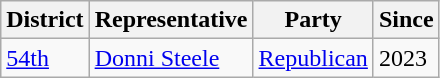<table class="wikitable">
<tr>
<th>District</th>
<th>Representative</th>
<th>Party</th>
<th>Since</th>
</tr>
<tr>
<td><a href='#'>54th</a></td>
<td><a href='#'>Donni Steele</a></td>
<td><a href='#'>Republican</a></td>
<td>2023</td>
</tr>
</table>
